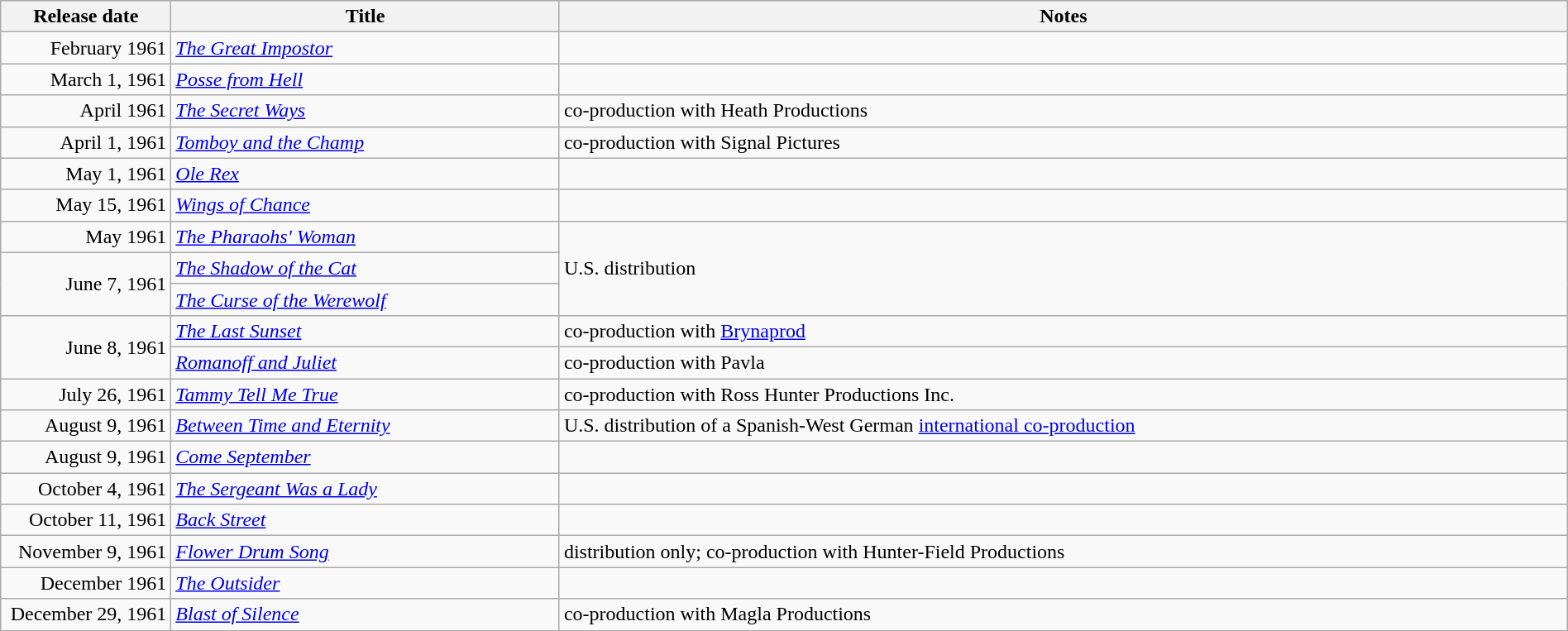<table class="wikitable sortable" style="width:100%;">
<tr>
<th scope="col" style="width:130px;">Release date</th>
<th>Title</th>
<th>Notes</th>
</tr>
<tr>
<td style="text-align:right;">February 1961</td>
<td><em><a href='#'>The Great Impostor</a></em></td>
<td></td>
</tr>
<tr>
<td style="text-align:right;">March 1, 1961</td>
<td><em><a href='#'>Posse from Hell</a></em></td>
<td></td>
</tr>
<tr>
<td style="text-align:right;">April 1961</td>
<td><em><a href='#'>The Secret Ways</a></em></td>
<td>co-production with Heath Productions</td>
</tr>
<tr>
<td style="text-align:right;">April 1, 1961</td>
<td><em><a href='#'>Tomboy and the Champ</a></em></td>
<td>co-production with Signal Pictures</td>
</tr>
<tr>
<td style="text-align:right;">May 1, 1961</td>
<td><em><a href='#'>Ole Rex</a></em></td>
<td></td>
</tr>
<tr>
<td style="text-align:right;">May 15, 1961</td>
<td><em><a href='#'>Wings of Chance</a></em></td>
<td></td>
</tr>
<tr>
<td style="text-align:right;">May 1961</td>
<td><em><a href='#'>The Pharaohs' Woman</a></em></td>
<td rowspan="3">U.S. distribution</td>
</tr>
<tr>
<td style="text-align:right;" rowspan="2">June 7, 1961</td>
<td><em><a href='#'>The Shadow of the Cat</a></em></td>
</tr>
<tr>
<td><em><a href='#'>The Curse of the Werewolf</a></em></td>
</tr>
<tr>
<td style="text-align:right;" rowspan="2">June 8, 1961</td>
<td><em><a href='#'>The Last Sunset</a></em></td>
<td>co-production with <a href='#'>Brynaprod</a></td>
</tr>
<tr>
<td><em><a href='#'>Romanoff and Juliet</a></em></td>
<td>co-production with Pavla</td>
</tr>
<tr>
<td style="text-align:right;">July 26, 1961</td>
<td><em><a href='#'>Tammy Tell Me True</a></em></td>
<td>co-production with Ross Hunter Productions Inc.</td>
</tr>
<tr>
<td style="text-align:right;">August 9, 1961</td>
<td><em><a href='#'>Between Time and Eternity</a></em></td>
<td>U.S. distribution of a Spanish-West German <a href='#'>international co-production</a></td>
</tr>
<tr>
<td style="text-align:right;">August 9, 1961</td>
<td><em><a href='#'>Come September</a></em></td>
<td></td>
</tr>
<tr>
<td style="text-align:right;">October 4, 1961</td>
<td><em><a href='#'>The Sergeant Was a Lady</a></em></td>
<td></td>
</tr>
<tr>
<td style="text-align:right;">October 11, 1961</td>
<td><em><a href='#'>Back Street</a></em></td>
<td></td>
</tr>
<tr>
<td style="text-align:right;">November 9, 1961</td>
<td><em><a href='#'>Flower Drum Song</a></em></td>
<td>distribution only; co-production with Hunter-Field Productions</td>
</tr>
<tr>
<td style="text-align:right;">December 1961</td>
<td><em><a href='#'>The Outsider</a></em></td>
<td></td>
</tr>
<tr>
<td style="text-align:right;">December 29, 1961</td>
<td><em><a href='#'>Blast of Silence</a></em></td>
<td>co-production with Magla Productions</td>
</tr>
<tr>
</tr>
</table>
